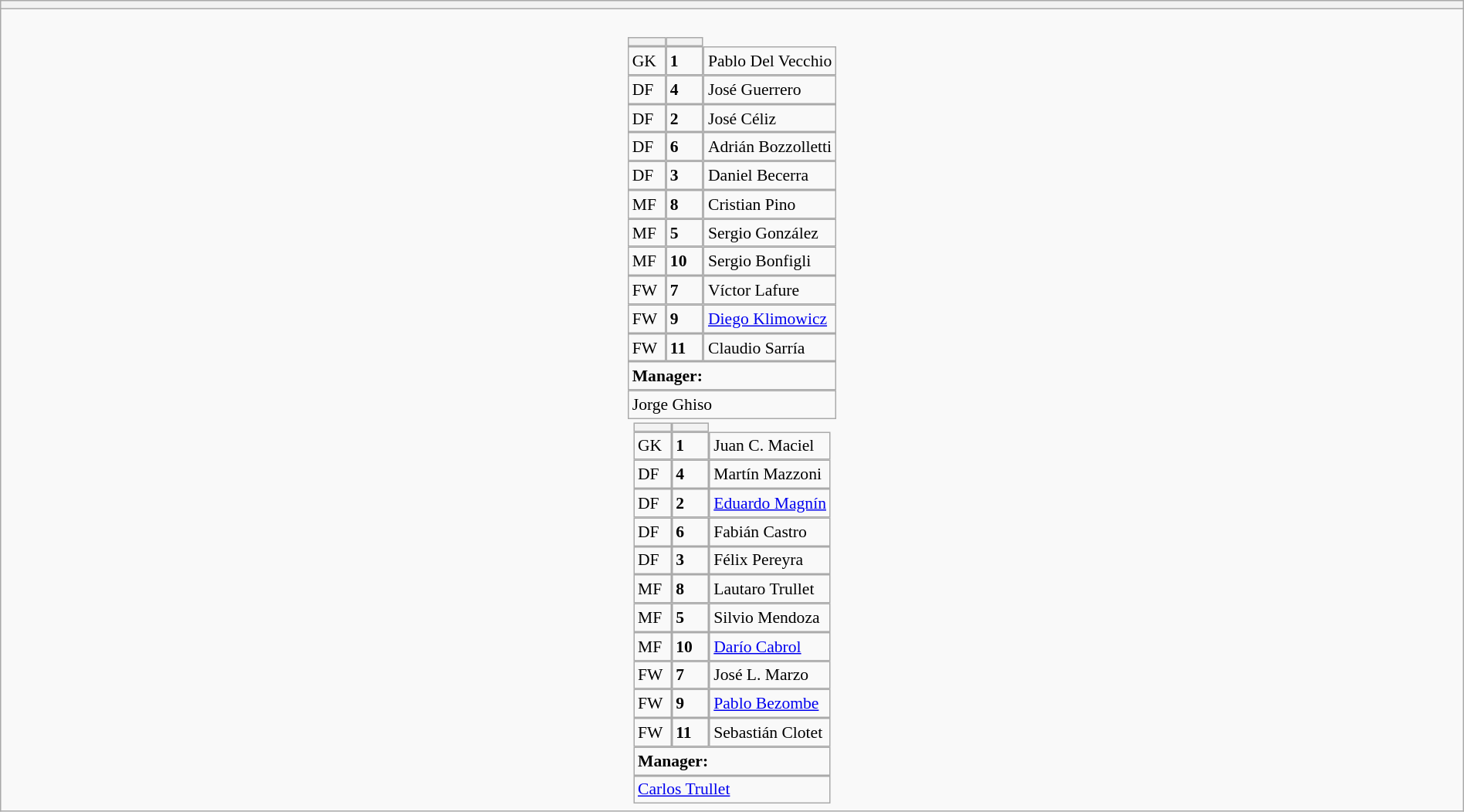<table style="width:100%" class="wikitable collapsible collapsed">
<tr>
<th></th>
</tr>
<tr>
<td><br>






<table style="font-size:90%; margin:0.2em auto;" cellspacing="0" cellpadding="0">
<tr>
<th width="25"></th>
<th width="25"></th>
</tr>
<tr>
<td>GK</td>
<td><strong>1</strong></td>
<td>Pablo Del Vecchio</td>
</tr>
<tr>
<td>DF</td>
<td><strong>4</strong></td>
<td>José Guerrero</td>
</tr>
<tr>
<td>DF</td>
<td><strong>2</strong></td>
<td>José Céliz</td>
</tr>
<tr>
<td>DF</td>
<td><strong>6</strong></td>
<td>Adrián Bozzolletti</td>
</tr>
<tr>
<td>DF</td>
<td><strong>3</strong></td>
<td>Daniel Becerra</td>
</tr>
<tr>
<td>MF</td>
<td><strong>8</strong></td>
<td>Cristian Pino</td>
</tr>
<tr>
<td>MF</td>
<td><strong>5</strong></td>
<td>Sergio González</td>
</tr>
<tr>
<td>MF</td>
<td><strong>10</strong></td>
<td>Sergio Bonfigli</td>
</tr>
<tr>
<td>FW</td>
<td><strong>7</strong></td>
<td>Víctor Lafure</td>
</tr>
<tr>
<td>FW</td>
<td><strong>9</strong></td>
<td><a href='#'>Diego Klimowicz</a></td>
</tr>
<tr>
<td>FW</td>
<td><strong>11</strong></td>
<td>Claudio Sarría</td>
</tr>
<tr>
</tr>
<tr>
<td colspan=3><strong>Manager:</strong></td>
</tr>
<tr>
<td colspan=4> Jorge Ghiso</td>
</tr>
</table>
<table cellspacing="0" cellpadding="0" style="font-size:90%; margin:0.2em auto;">
<tr>
<th width="25"></th>
<th width="25"></th>
</tr>
<tr>
<td>GK</td>
<td><strong>1</strong></td>
<td>Juan C. Maciel</td>
</tr>
<tr>
<td>DF</td>
<td><strong>4</strong></td>
<td>Martín Mazzoni</td>
</tr>
<tr>
<td>DF</td>
<td><strong>2</strong></td>
<td><a href='#'>Eduardo Magnín</a></td>
</tr>
<tr>
<td>DF</td>
<td><strong>6</strong></td>
<td>Fabián Castro</td>
</tr>
<tr>
<td>DF</td>
<td><strong>3</strong></td>
<td>Félix Pereyra</td>
</tr>
<tr>
<td>MF</td>
<td><strong>8</strong></td>
<td>Lautaro Trullet</td>
</tr>
<tr>
<td>MF</td>
<td><strong>5</strong></td>
<td>Silvio Mendoza</td>
</tr>
<tr>
<td>MF</td>
<td><strong>10</strong></td>
<td><a href='#'>Darío Cabrol</a></td>
</tr>
<tr>
<td>FW</td>
<td><strong>7</strong></td>
<td>José L. Marzo</td>
</tr>
<tr>
<td>FW</td>
<td><strong>9</strong></td>
<td><a href='#'>Pablo Bezombe</a></td>
</tr>
<tr>
<td>FW</td>
<td><strong>11</strong></td>
<td>Sebastián Clotet</td>
</tr>
<tr>
</tr>
<tr>
<td colspan=3><strong>Manager:</strong></td>
</tr>
<tr>
<td colspan=4> <a href='#'>Carlos Trullet</a></td>
</tr>
</table>
</td>
</tr>
</table>
